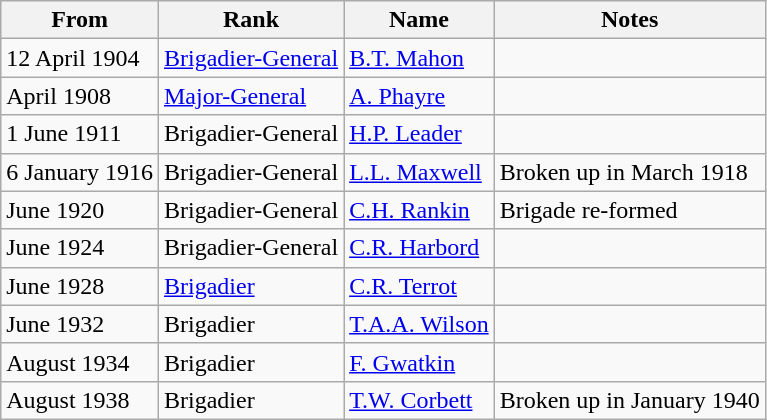<table class="wikitable">
<tr>
<th>From</th>
<th>Rank</th>
<th>Name</th>
<th>Notes</th>
</tr>
<tr>
<td>12 April 1904</td>
<td><a href='#'>Brigadier-General</a></td>
<td><a href='#'>B.T. Mahon</a></td>
<td></td>
</tr>
<tr>
<td>April 1908</td>
<td><a href='#'>Major-General</a></td>
<td><a href='#'>A. Phayre</a></td>
<td></td>
</tr>
<tr>
<td>1 June 1911</td>
<td>Brigadier-General</td>
<td><a href='#'>H.P. Leader</a></td>
<td></td>
</tr>
<tr>
<td>6 January 1916</td>
<td>Brigadier-General</td>
<td><a href='#'>L.L. Maxwell</a></td>
<td>Broken up in March 1918</td>
</tr>
<tr>
<td>June 1920</td>
<td>Brigadier-General</td>
<td><a href='#'>C.H. Rankin</a></td>
<td>Brigade re-formed</td>
</tr>
<tr>
<td>June 1924</td>
<td>Brigadier-General</td>
<td><a href='#'>C.R. Harbord</a></td>
<td></td>
</tr>
<tr>
<td>June 1928</td>
<td><a href='#'>Brigadier</a></td>
<td><a href='#'>C.R. Terrot</a></td>
<td></td>
</tr>
<tr>
<td>June 1932</td>
<td>Brigadier</td>
<td><a href='#'>T.A.A. Wilson</a></td>
<td></td>
</tr>
<tr>
<td>August 1934</td>
<td>Brigadier</td>
<td><a href='#'>F. Gwatkin</a></td>
<td></td>
</tr>
<tr>
<td>August 1938</td>
<td>Brigadier</td>
<td><a href='#'>T.W. Corbett</a></td>
<td>Broken up in January 1940</td>
</tr>
</table>
